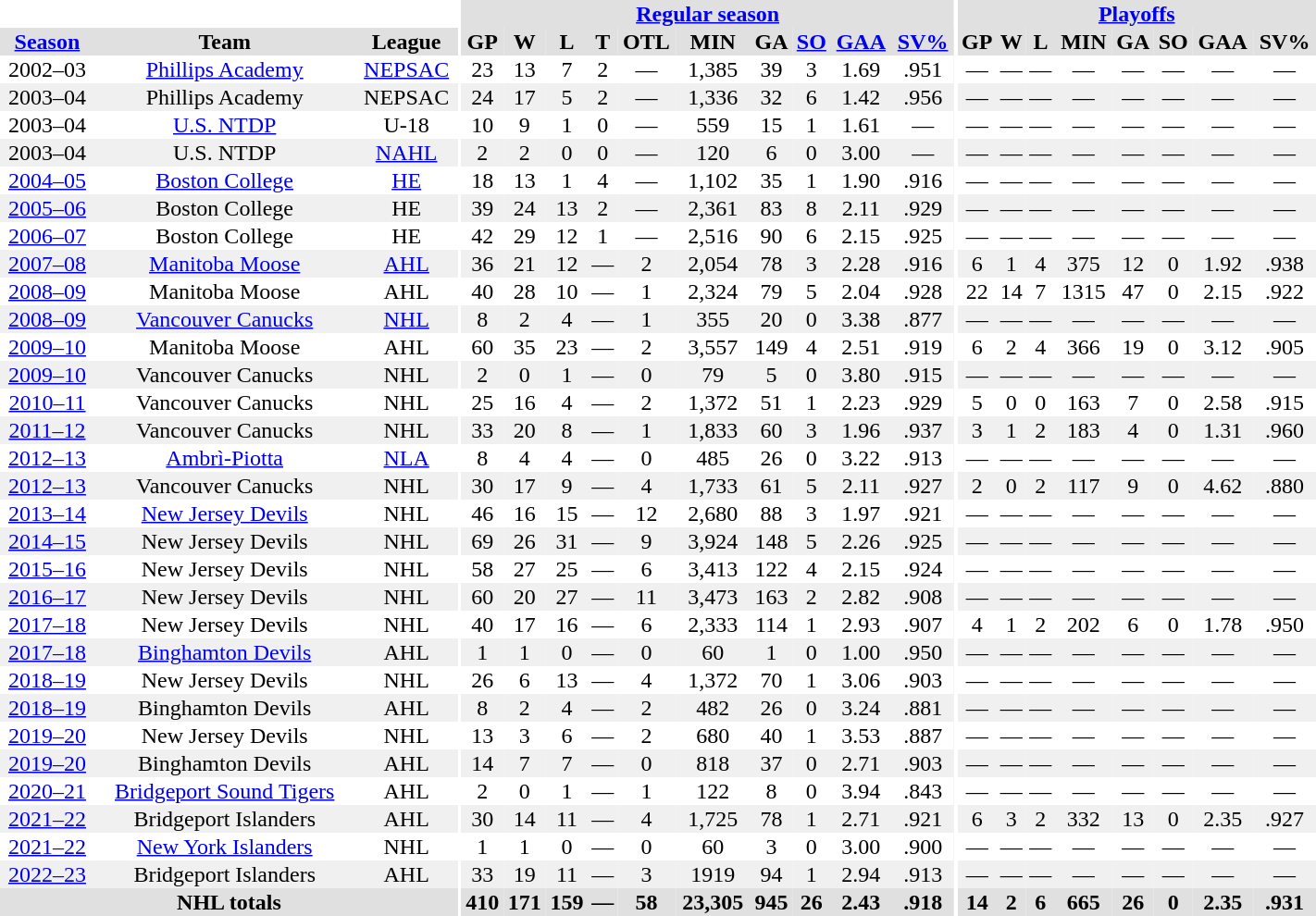<table border="0" cellpadding="1" cellspacing="0" style="width:75%; text-align:center;">
<tr bgcolor="#e0e0e0">
<th colspan="3" bgcolor="#ffffff"></th>
<th rowspan="99" bgcolor="#ffffff"></th>
<th colspan="10" bgcolor="#e0e0e0"><a href='#'>Regular season</a></th>
<th rowspan="99" bgcolor="#ffffff"></th>
<th colspan="8" bgcolor="#e0e0e0"><a href='#'>Playoffs</a></th>
</tr>
<tr bgcolor="#e0e0e0">
<th><a href='#'>Season</a></th>
<th>Team</th>
<th>League</th>
<th>GP</th>
<th>W</th>
<th>L</th>
<th>T</th>
<th>OTL</th>
<th>MIN</th>
<th>GA</th>
<th><a href='#'>SO</a></th>
<th><a href='#'>GAA</a></th>
<th><a href='#'>SV%</a></th>
<th>GP</th>
<th>W</th>
<th>L</th>
<th>MIN</th>
<th>GA</th>
<th>SO</th>
<th>GAA</th>
<th>SV%</th>
</tr>
<tr>
<td>2002–03</td>
<td><a href='#'>Phillips Academy</a></td>
<td><a href='#'>NEPSAC</a></td>
<td>23</td>
<td>13</td>
<td>7</td>
<td>2</td>
<td>—</td>
<td>1,385</td>
<td>39</td>
<td>3</td>
<td>1.69</td>
<td>.951</td>
<td>—</td>
<td>—</td>
<td>—</td>
<td>—</td>
<td>—</td>
<td>—</td>
<td>—</td>
<td>—</td>
</tr>
<tr bgcolor="#f0f0f0">
<td>2003–04</td>
<td>Phillips Academy</td>
<td>NEPSAC</td>
<td>24</td>
<td>17</td>
<td>5</td>
<td>2</td>
<td>—</td>
<td>1,336</td>
<td>32</td>
<td>6</td>
<td>1.42</td>
<td>.956</td>
<td>—</td>
<td>—</td>
<td>—</td>
<td>—</td>
<td>—</td>
<td>—</td>
<td>—</td>
<td>—</td>
</tr>
<tr>
<td>2003–04</td>
<td><a href='#'>U.S. NTDP</a></td>
<td>U-18</td>
<td>10</td>
<td>9</td>
<td>1</td>
<td>0</td>
<td>—</td>
<td>559</td>
<td>15</td>
<td>1</td>
<td>1.61</td>
<td>—</td>
<td>—</td>
<td>—</td>
<td>—</td>
<td>—</td>
<td>—</td>
<td>—</td>
<td>—</td>
<td>—</td>
</tr>
<tr bgcolor="#f0f0f0">
<td>2003–04</td>
<td>U.S. NTDP</td>
<td><a href='#'>NAHL</a></td>
<td>2</td>
<td>2</td>
<td>0</td>
<td>0</td>
<td>—</td>
<td>120</td>
<td>6</td>
<td>0</td>
<td>3.00</td>
<td>—</td>
<td>—</td>
<td>—</td>
<td>—</td>
<td>—</td>
<td>—</td>
<td>—</td>
<td>—</td>
<td>—</td>
</tr>
<tr>
<td><a href='#'>2004–05</a></td>
<td><a href='#'>Boston College</a></td>
<td><a href='#'>HE</a></td>
<td>18</td>
<td>13</td>
<td>1</td>
<td>4</td>
<td>—</td>
<td>1,102</td>
<td>35</td>
<td>1</td>
<td>1.90</td>
<td>.916</td>
<td>—</td>
<td>—</td>
<td>—</td>
<td>—</td>
<td>—</td>
<td>—</td>
<td>—</td>
<td>—</td>
</tr>
<tr bgcolor="#f0f0f0">
<td><a href='#'>2005–06</a></td>
<td>Boston College</td>
<td>HE</td>
<td>39</td>
<td>24</td>
<td>13</td>
<td>2</td>
<td>—</td>
<td>2,361</td>
<td>83</td>
<td>8</td>
<td>2.11</td>
<td>.929</td>
<td>—</td>
<td>—</td>
<td>—</td>
<td>—</td>
<td>—</td>
<td>—</td>
<td>—</td>
<td>—</td>
</tr>
<tr>
<td><a href='#'>2006–07</a></td>
<td>Boston College</td>
<td>HE</td>
<td>42</td>
<td>29</td>
<td>12</td>
<td>1</td>
<td>—</td>
<td>2,516</td>
<td>90</td>
<td>6</td>
<td>2.15</td>
<td>.925</td>
<td>—</td>
<td>—</td>
<td>—</td>
<td>—</td>
<td>—</td>
<td>—</td>
<td>—</td>
<td>—</td>
</tr>
<tr bgcolor="#f0f0f0">
<td><a href='#'>2007–08</a></td>
<td><a href='#'>Manitoba Moose</a></td>
<td><a href='#'>AHL</a></td>
<td>36</td>
<td>21</td>
<td>12</td>
<td>—</td>
<td>2</td>
<td>2,054</td>
<td>78</td>
<td>3</td>
<td>2.28</td>
<td>.916</td>
<td>6</td>
<td>1</td>
<td>4</td>
<td>375</td>
<td>12</td>
<td>0</td>
<td>1.92</td>
<td>.938</td>
</tr>
<tr>
<td><a href='#'>2008–09</a></td>
<td>Manitoba Moose</td>
<td>AHL</td>
<td>40</td>
<td>28</td>
<td>10</td>
<td>—</td>
<td>1</td>
<td>2,324</td>
<td>79</td>
<td>5</td>
<td>2.04</td>
<td>.928</td>
<td>22</td>
<td>14</td>
<td>7</td>
<td>1315</td>
<td>47</td>
<td>0</td>
<td>2.15</td>
<td>.922</td>
</tr>
<tr bgcolor="#f0f0f0">
<td><a href='#'>2008–09</a></td>
<td><a href='#'>Vancouver Canucks</a></td>
<td><a href='#'>NHL</a></td>
<td>8</td>
<td>2</td>
<td>4</td>
<td>—</td>
<td>1</td>
<td>355</td>
<td>20</td>
<td>0</td>
<td>3.38</td>
<td>.877</td>
<td>—</td>
<td>—</td>
<td>—</td>
<td>—</td>
<td>—</td>
<td>—</td>
<td>—</td>
<td>—</td>
</tr>
<tr>
<td><a href='#'>2009–10</a></td>
<td>Manitoba Moose</td>
<td>AHL</td>
<td>60</td>
<td>35</td>
<td>23</td>
<td>—</td>
<td>2</td>
<td>3,557</td>
<td>149</td>
<td>4</td>
<td>2.51</td>
<td>.919</td>
<td>6</td>
<td>2</td>
<td>4</td>
<td>366</td>
<td>19</td>
<td>0</td>
<td>3.12</td>
<td>.905</td>
</tr>
<tr bgcolor="#f0f0f0">
<td><a href='#'>2009–10</a></td>
<td>Vancouver Canucks</td>
<td>NHL</td>
<td>2</td>
<td>0</td>
<td>1</td>
<td>—</td>
<td>0</td>
<td>79</td>
<td>5</td>
<td>0</td>
<td>3.80</td>
<td>.915</td>
<td>—</td>
<td>—</td>
<td>—</td>
<td>—</td>
<td>—</td>
<td>—</td>
<td>—</td>
<td>—</td>
</tr>
<tr>
<td><a href='#'>2010–11</a></td>
<td>Vancouver Canucks</td>
<td>NHL</td>
<td>25</td>
<td>16</td>
<td>4</td>
<td>—</td>
<td>2</td>
<td>1,372</td>
<td>51</td>
<td>1</td>
<td>2.23</td>
<td>.929</td>
<td>5</td>
<td>0</td>
<td>0</td>
<td>163</td>
<td>7</td>
<td>0</td>
<td>2.58</td>
<td>.915</td>
</tr>
<tr bgcolor="#f0f0f0">
<td><a href='#'>2011–12</a></td>
<td>Vancouver Canucks</td>
<td>NHL</td>
<td>33</td>
<td>20</td>
<td>8</td>
<td>—</td>
<td>1</td>
<td>1,833</td>
<td>60</td>
<td>3</td>
<td>1.96</td>
<td>.937</td>
<td>3</td>
<td>1</td>
<td>2</td>
<td>183</td>
<td>4</td>
<td>0</td>
<td>1.31</td>
<td>.960</td>
</tr>
<tr>
<td><a href='#'>2012–13</a></td>
<td><a href='#'>Ambrì-Piotta</a></td>
<td><a href='#'>NLA</a></td>
<td>8</td>
<td>4</td>
<td>4</td>
<td>—</td>
<td>0</td>
<td>485</td>
<td>26</td>
<td>0</td>
<td>3.22</td>
<td>.913</td>
<td>—</td>
<td>—</td>
<td>—</td>
<td>—</td>
<td>—</td>
<td>—</td>
<td>—</td>
<td>—</td>
</tr>
<tr bgcolor="#f0f0f0">
<td><a href='#'>2012–13</a></td>
<td>Vancouver Canucks</td>
<td>NHL</td>
<td>30</td>
<td>17</td>
<td>9</td>
<td>—</td>
<td>4</td>
<td>1,733</td>
<td>61</td>
<td>5</td>
<td>2.11</td>
<td>.927</td>
<td>2</td>
<td>0</td>
<td>2</td>
<td>117</td>
<td>9</td>
<td>0</td>
<td>4.62</td>
<td>.880</td>
</tr>
<tr>
<td><a href='#'>2013–14</a></td>
<td><a href='#'>New Jersey Devils</a></td>
<td>NHL</td>
<td>46</td>
<td>16</td>
<td>15</td>
<td>—</td>
<td>12</td>
<td>2,680</td>
<td>88</td>
<td>3</td>
<td>1.97</td>
<td>.921</td>
<td>—</td>
<td>—</td>
<td>—</td>
<td>—</td>
<td>—</td>
<td>—</td>
<td>—</td>
<td>—</td>
</tr>
<tr bgcolor="#f0f0f0">
<td><a href='#'>2014–15</a></td>
<td>New Jersey Devils</td>
<td>NHL</td>
<td>69</td>
<td>26</td>
<td>31</td>
<td>—</td>
<td>9</td>
<td>3,924</td>
<td>148</td>
<td>5</td>
<td>2.26</td>
<td>.925</td>
<td>—</td>
<td>—</td>
<td>—</td>
<td>—</td>
<td>—</td>
<td>—</td>
<td>—</td>
<td>—</td>
</tr>
<tr>
<td><a href='#'>2015–16</a></td>
<td>New Jersey Devils</td>
<td>NHL</td>
<td>58</td>
<td>27</td>
<td>25</td>
<td>—</td>
<td>6</td>
<td>3,413</td>
<td>122</td>
<td>4</td>
<td>2.15</td>
<td>.924</td>
<td>—</td>
<td>—</td>
<td>—</td>
<td>—</td>
<td>—</td>
<td>—</td>
<td>—</td>
<td>—</td>
</tr>
<tr bgcolor="#f0f0f0">
<td><a href='#'>2016–17</a></td>
<td>New Jersey Devils</td>
<td>NHL</td>
<td>60</td>
<td>20</td>
<td>27</td>
<td>—</td>
<td>11</td>
<td>3,473</td>
<td>163</td>
<td>2</td>
<td>2.82</td>
<td>.908</td>
<td>—</td>
<td>—</td>
<td>—</td>
<td>—</td>
<td>—</td>
<td>—</td>
<td>—</td>
<td>—</td>
</tr>
<tr>
<td><a href='#'>2017–18</a></td>
<td>New Jersey Devils</td>
<td>NHL</td>
<td>40</td>
<td>17</td>
<td>16</td>
<td>—</td>
<td>6</td>
<td>2,333</td>
<td>114</td>
<td>1</td>
<td>2.93</td>
<td>.907</td>
<td>4</td>
<td>1</td>
<td>2</td>
<td>202</td>
<td>6</td>
<td>0</td>
<td>1.78</td>
<td>.950</td>
</tr>
<tr bgcolor="#f0f0f0">
<td><a href='#'>2017–18</a></td>
<td><a href='#'>Binghamton Devils</a></td>
<td>AHL</td>
<td>1</td>
<td>1</td>
<td>0</td>
<td>—</td>
<td>0</td>
<td>60</td>
<td>1</td>
<td>0</td>
<td>1.00</td>
<td>.950</td>
<td>—</td>
<td>—</td>
<td>—</td>
<td>—</td>
<td>—</td>
<td>—</td>
<td>—</td>
<td>—</td>
</tr>
<tr>
<td><a href='#'>2018–19</a></td>
<td>New Jersey Devils</td>
<td>NHL</td>
<td>26</td>
<td>6</td>
<td>13</td>
<td>—</td>
<td>4</td>
<td>1,372</td>
<td>70</td>
<td>1</td>
<td>3.06</td>
<td>.903</td>
<td>—</td>
<td>—</td>
<td>—</td>
<td>—</td>
<td>—</td>
<td>—</td>
<td>—</td>
<td>—</td>
</tr>
<tr bgcolor="#f0f0f0">
<td><a href='#'>2018–19</a></td>
<td>Binghamton Devils</td>
<td>AHL</td>
<td>8</td>
<td>2</td>
<td>4</td>
<td>—</td>
<td>2</td>
<td>482</td>
<td>26</td>
<td>0</td>
<td>3.24</td>
<td>.881</td>
<td>—</td>
<td>—</td>
<td>—</td>
<td>—</td>
<td>—</td>
<td>—</td>
<td>—</td>
<td>—</td>
</tr>
<tr>
<td><a href='#'>2019–20</a></td>
<td>New Jersey Devils</td>
<td>NHL</td>
<td>13</td>
<td>3</td>
<td>6</td>
<td>—</td>
<td>2</td>
<td>680</td>
<td>40</td>
<td>1</td>
<td>3.53</td>
<td>.887</td>
<td>—</td>
<td>—</td>
<td>—</td>
<td>—</td>
<td>—</td>
<td>—</td>
<td>—</td>
<td>—</td>
</tr>
<tr bgcolor="#f0f0f0">
<td><a href='#'>2019–20</a></td>
<td>Binghamton Devils</td>
<td>AHL</td>
<td>14</td>
<td>7</td>
<td>7</td>
<td>—</td>
<td>0</td>
<td>818</td>
<td>37</td>
<td>0</td>
<td>2.71</td>
<td>.903</td>
<td>—</td>
<td>—</td>
<td>—</td>
<td>—</td>
<td>—</td>
<td>—</td>
<td>—</td>
<td>—</td>
</tr>
<tr>
<td><a href='#'>2020–21</a></td>
<td><a href='#'>Bridgeport Sound Tigers</a></td>
<td>AHL</td>
<td>2</td>
<td>0</td>
<td>1</td>
<td>—</td>
<td>1</td>
<td>122</td>
<td>8</td>
<td>0</td>
<td>3.94</td>
<td>.843</td>
<td>—</td>
<td>—</td>
<td>—</td>
<td>—</td>
<td>—</td>
<td>—</td>
<td>—</td>
<td>—</td>
</tr>
<tr bgcolor="#f0f0f0">
<td><a href='#'>2021–22</a></td>
<td>Bridgeport Islanders</td>
<td>AHL</td>
<td>30</td>
<td>14</td>
<td>11</td>
<td>—</td>
<td>4</td>
<td>1,725</td>
<td>78</td>
<td>1</td>
<td>2.71</td>
<td>.921</td>
<td>6</td>
<td>3</td>
<td>2</td>
<td>332</td>
<td>13</td>
<td>0</td>
<td>2.35</td>
<td>.927</td>
</tr>
<tr>
<td><a href='#'>2021–22</a></td>
<td><a href='#'>New York Islanders</a></td>
<td>NHL</td>
<td>1</td>
<td>1</td>
<td>0</td>
<td>—</td>
<td>0</td>
<td>60</td>
<td>3</td>
<td>0</td>
<td>3.00</td>
<td>.900</td>
<td>—</td>
<td>—</td>
<td>—</td>
<td>—</td>
<td>—</td>
<td>—</td>
<td>—</td>
<td>—</td>
</tr>
<tr bgcolor="#f0f0f0">
<td><a href='#'>2022–23</a></td>
<td>Bridgeport Islanders</td>
<td>AHL</td>
<td>33</td>
<td>19</td>
<td>11</td>
<td>—</td>
<td>3</td>
<td>1919</td>
<td>94</td>
<td>1</td>
<td>2.94</td>
<td>.913</td>
<td>—</td>
<td>—</td>
<td>—</td>
<td>—</td>
<td>—</td>
<td>—</td>
<td>—</td>
<td>—</td>
</tr>
<tr bgcolor="#e0e0e0">
<th colspan=3>NHL totals</th>
<th>410</th>
<th>171</th>
<th>159</th>
<th>—</th>
<th>58</th>
<th>23,305</th>
<th>945</th>
<th>26</th>
<th>2.43</th>
<th>.918</th>
<th>14</th>
<th>2</th>
<th>6</th>
<th>665</th>
<th>26</th>
<th>0</th>
<th>2.35</th>
<th>.931</th>
</tr>
</table>
